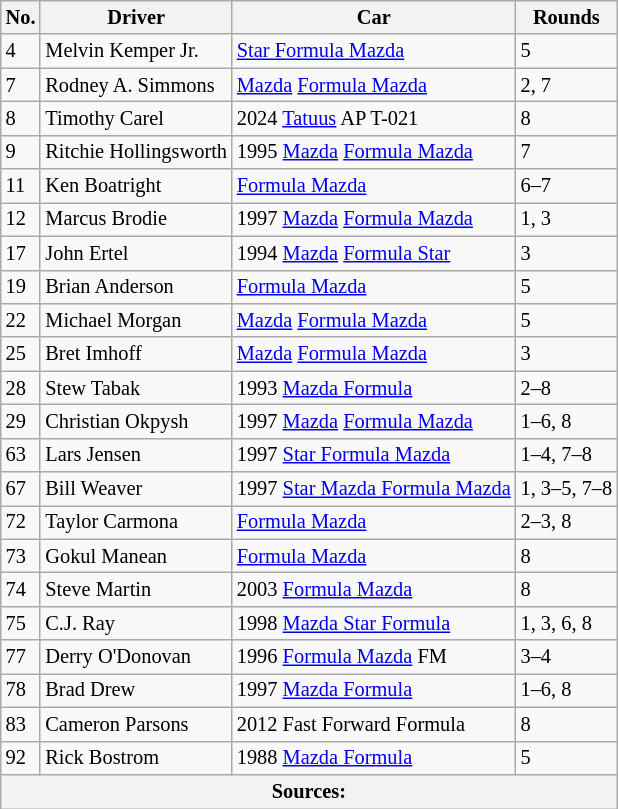<table class="wikitable" style="font-size: 85%;">
<tr>
<th>No.</th>
<th>Driver</th>
<th>Car</th>
<th>Rounds</th>
</tr>
<tr>
<td>4</td>
<td> Melvin Kemper Jr.</td>
<td><a href='#'>Star Formula Mazda</a></td>
<td>5</td>
</tr>
<tr>
<td>7</td>
<td> Rodney A. Simmons</td>
<td><a href='#'>Mazda</a> <a href='#'>Formula Mazda</a></td>
<td>2, 7</td>
</tr>
<tr>
<td>8</td>
<td> Timothy Carel</td>
<td>2024 <a href='#'>Tatuus</a> AP T-021</td>
<td>8</td>
</tr>
<tr>
<td>9</td>
<td> Ritchie Hollingsworth</td>
<td>1995 <a href='#'>Mazda</a> <a href='#'>Formula Mazda</a></td>
<td>7</td>
</tr>
<tr>
<td>11</td>
<td> Ken Boatright</td>
<td><a href='#'>Formula Mazda</a></td>
<td>6–7</td>
</tr>
<tr>
<td>12</td>
<td> Marcus Brodie</td>
<td>1997 <a href='#'>Mazda</a> <a href='#'>Formula Mazda</a></td>
<td>1, 3</td>
</tr>
<tr>
<td>17</td>
<td> John Ertel</td>
<td>1994 <a href='#'>Mazda</a> <a href='#'>Formula Star</a></td>
<td>3</td>
</tr>
<tr>
<td>19</td>
<td> Brian Anderson</td>
<td><a href='#'>Formula Mazda</a></td>
<td>5</td>
</tr>
<tr>
<td>22</td>
<td> Michael Morgan</td>
<td><a href='#'>Mazda</a> <a href='#'>Formula Mazda</a></td>
<td>5</td>
</tr>
<tr>
<td>25</td>
<td> Bret Imhoff</td>
<td><a href='#'>Mazda</a> <a href='#'>Formula Mazda</a></td>
<td>3</td>
</tr>
<tr>
<td>28</td>
<td> Stew Tabak</td>
<td>1993 <a href='#'>Mazda Formula</a></td>
<td>2–8</td>
</tr>
<tr>
<td>29</td>
<td> Christian Okpysh</td>
<td>1997 <a href='#'>Mazda</a> <a href='#'>Formula Mazda</a></td>
<td>1–6, 8</td>
</tr>
<tr>
<td>63</td>
<td> Lars Jensen</td>
<td>1997 <a href='#'>Star Formula Mazda</a></td>
<td>1–4, 7–8</td>
</tr>
<tr>
<td>67</td>
<td> Bill Weaver</td>
<td>1997 <a href='#'>Star Mazda Formula Mazda</a></td>
<td>1, 3–5, 7–8</td>
</tr>
<tr>
<td>72</td>
<td> Taylor Carmona</td>
<td><a href='#'>Formula Mazda</a></td>
<td>2–3, 8</td>
</tr>
<tr>
<td>73</td>
<td> Gokul Manean</td>
<td><a href='#'>Formula Mazda</a></td>
<td>8</td>
</tr>
<tr>
<td>74</td>
<td> Steve Martin</td>
<td>2003 <a href='#'>Formula Mazda</a></td>
<td>8</td>
</tr>
<tr>
<td>75</td>
<td> C.J. Ray</td>
<td>1998 <a href='#'>Mazda Star Formula</a></td>
<td>1, 3, 6, 8</td>
</tr>
<tr>
<td>77</td>
<td> Derry O'Donovan</td>
<td>1996 <a href='#'>Formula Mazda</a> FM</td>
<td>3–4</td>
</tr>
<tr>
<td>78</td>
<td> Brad Drew</td>
<td>1997 <a href='#'>Mazda Formula</a></td>
<td>1–6, 8</td>
</tr>
<tr>
<td>83</td>
<td> Cameron Parsons</td>
<td>2012 Fast Forward Formula</td>
<td>8</td>
</tr>
<tr>
<td>92</td>
<td> Rick Bostrom</td>
<td>1988 <a href='#'>Mazda Formula</a></td>
<td>5</td>
</tr>
<tr>
<th colspan="4">Sources:</th>
</tr>
</table>
